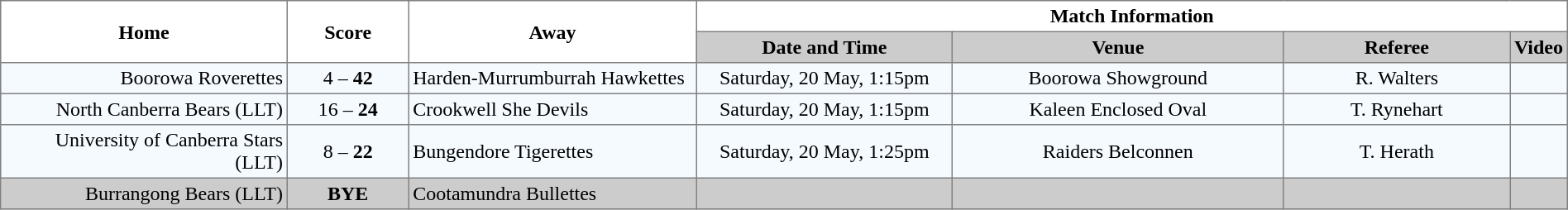<table border="1" cellpadding="3" cellspacing="0" width="100%" style="border-collapse:collapse;  text-align:center;">
<tr>
<th rowspan="2" width="19%">Home</th>
<th rowspan="2" width="8%">Score</th>
<th rowspan="2" width="19%">Away</th>
<th colspan="4">Match Information</th>
</tr>
<tr style="background:#CCCCCC">
<th width="17%">Date and Time</th>
<th width="22%">Venue</th>
<th width="50%">Referee</th>
<th>Video</th>
</tr>
<tr style="text-align:center; background:#f5faff;">
<td align="right">Boorowa Roverettes </td>
<td>4 – <strong>42</strong></td>
<td align="left"> Harden-Murrumburrah Hawkettes</td>
<td>Saturday, 20 May, 1:15pm</td>
<td>Boorowa Showground</td>
<td>R. Walters</td>
<td></td>
</tr>
<tr style="text-align:center; background:#f5faff;">
<td align="right">North Canberra Bears (LLT) </td>
<td>16 – <strong>24</strong></td>
<td align="left"> Crookwell She Devils</td>
<td>Saturday, 20 May, 1:15pm</td>
<td>Kaleen Enclosed Oval</td>
<td>T. Rynehart</td>
<td></td>
</tr>
<tr style="text-align:center; background:#f5faff;">
<td align="right">University of Canberra Stars (LLT)  </td>
<td>8 – <strong>22</strong></td>
<td align="left"> Bungendore Tigerettes</td>
<td>Saturday, 20 May, 1:25pm</td>
<td>Raiders Belconnen</td>
<td>T. Herath</td>
<td></td>
</tr>
<tr style="text-align:center; background:#CCCCCC;">
<td align="right">Burrangong Bears (LLT) </td>
<td><strong>BYE</strong></td>
<td align="left"> Cootamundra Bullettes</td>
<td></td>
<td></td>
<td></td>
<td></td>
</tr>
</table>
